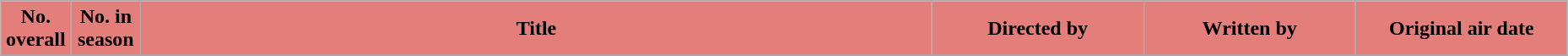<table class="wikitable" style="width:98%; margin:auto; background:#FFF;">
<tr>
<th style="background:#E37E7A; width:3em;">No. overall</th>
<th style="background:#E37E7A; width:3em;">No. in season</th>
<th style="background:#E37E7A;">Title</th>
<th style="background:#E37E7A; width:10em;">Directed by</th>
<th style="background:#E37E7A; width:10em;">Written by</th>
<th style="background:#E37E7A; width:10em;">Original air date</th>
</tr>
<tr>
</tr>
</table>
